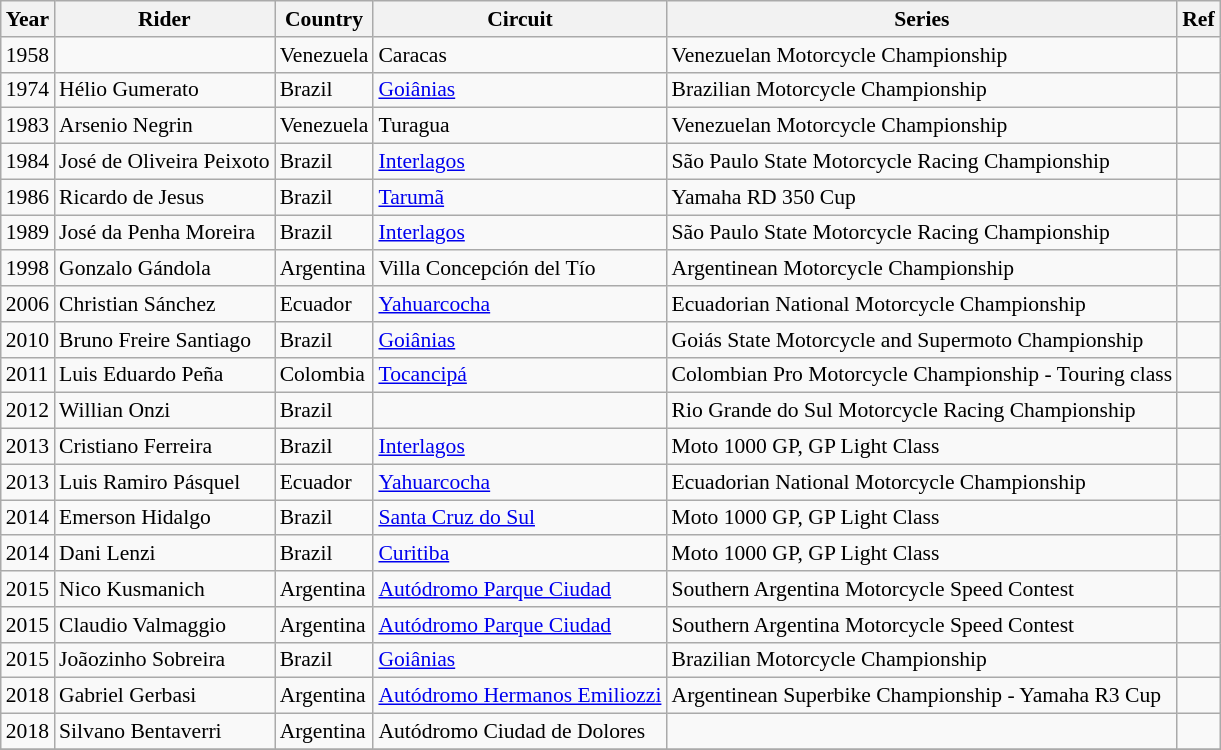<table class="wikitable sortable" border="1" style="font-size: 90%">
<tr>
<th>Year</th>
<th>Rider</th>
<th>Country</th>
<th>Circuit</th>
<th>Series</th>
<th>Ref</th>
</tr>
<tr>
<td>1958</td>
<td></td>
<td>Venezuela</td>
<td>Caracas</td>
<td>Venezuelan Motorcycle Championship</td>
<td></td>
</tr>
<tr>
<td>1974</td>
<td> Hélio Gumerato</td>
<td>Brazil</td>
<td><a href='#'>Goiânias</a></td>
<td>Brazilian Motorcycle Championship</td>
<td></td>
</tr>
<tr>
<td>1983</td>
<td> Arsenio Negrin</td>
<td>Venezuela</td>
<td>Turagua</td>
<td>Venezuelan Motorcycle Championship</td>
<td></td>
</tr>
<tr>
<td>1984</td>
<td> José de Oliveira Peixoto</td>
<td>Brazil</td>
<td><a href='#'>Interlagos</a></td>
<td>São Paulo State Motorcycle Racing Championship</td>
<td></td>
</tr>
<tr>
<td>1986</td>
<td> Ricardo de Jesus</td>
<td>Brazil</td>
<td><a href='#'>Tarumã</a></td>
<td>Yamaha RD 350 Cup</td>
<td></td>
</tr>
<tr>
<td>1989</td>
<td> José da Penha Moreira</td>
<td>Brazil</td>
<td><a href='#'>Interlagos</a></td>
<td>São Paulo State Motorcycle Racing Championship</td>
<td></td>
</tr>
<tr>
<td>1998</td>
<td> Gonzalo Gándola</td>
<td>Argentina</td>
<td>Villa Concepción del Tío</td>
<td>Argentinean Motorcycle Championship</td>
<td></td>
</tr>
<tr>
<td>2006</td>
<td> Christian Sánchez</td>
<td>Ecuador</td>
<td><a href='#'>Yahuarcocha</a></td>
<td>Ecuadorian National Motorcycle Championship</td>
<td></td>
</tr>
<tr>
<td>2010</td>
<td> Bruno Freire Santiago</td>
<td>Brazil</td>
<td><a href='#'>Goiânias</a></td>
<td>Goiás State Motorcycle and Supermoto Championship</td>
<td></td>
</tr>
<tr>
<td>2011</td>
<td> Luis Eduardo Peña</td>
<td>Colombia</td>
<td><a href='#'>Tocancipá</a></td>
<td>Colombian Pro Motorcycle Championship - Touring class</td>
<td></td>
</tr>
<tr>
<td>2012</td>
<td> Willian Onzi</td>
<td>Brazil</td>
<td></td>
<td>Rio Grande do Sul Motorcycle Racing Championship</td>
<td></td>
</tr>
<tr>
<td>2013</td>
<td> Cristiano Ferreira</td>
<td>Brazil</td>
<td><a href='#'>Interlagos</a></td>
<td>Moto 1000 GP, GP Light Class</td>
<td></td>
</tr>
<tr>
<td>2013</td>
<td> Luis Ramiro Pásquel</td>
<td>Ecuador</td>
<td><a href='#'>Yahuarcocha</a></td>
<td>Ecuadorian National Motorcycle Championship</td>
<td></td>
</tr>
<tr>
<td>2014</td>
<td> Emerson Hidalgo</td>
<td>Brazil</td>
<td><a href='#'>Santa Cruz do Sul</a></td>
<td>Moto 1000 GP, GP Light Class</td>
<td></td>
</tr>
<tr>
<td>2014</td>
<td> Dani Lenzi</td>
<td>Brazil</td>
<td><a href='#'>Curitiba</a></td>
<td>Moto 1000 GP, GP Light Class</td>
<td></td>
</tr>
<tr>
<td>2015</td>
<td> Nico Kusmanich</td>
<td>Argentina</td>
<td><a href='#'>Autódromo Parque Ciudad</a></td>
<td>Southern Argentina Motorcycle Speed Contest</td>
<td></td>
</tr>
<tr>
<td>2015</td>
<td> Claudio Valmaggio</td>
<td>Argentina</td>
<td><a href='#'>Autódromo Parque Ciudad</a></td>
<td>Southern Argentina Motorcycle Speed Contest</td>
<td></td>
</tr>
<tr>
<td>2015</td>
<td> Joãozinho Sobreira</td>
<td>Brazil</td>
<td><a href='#'>Goiânias</a></td>
<td>Brazilian Motorcycle Championship</td>
<td></td>
</tr>
<tr>
<td>2018</td>
<td> Gabriel Gerbasi</td>
<td>Argentina</td>
<td><a href='#'>Autódromo Hermanos Emiliozzi</a></td>
<td>Argentinean Superbike Championship - Yamaha R3 Cup</td>
<td></td>
</tr>
<tr>
<td>2018</td>
<td> Silvano Bentaverri</td>
<td>Argentina</td>
<td>Autódromo Ciudad de Dolores</td>
<td></td>
<td></td>
</tr>
<tr>
</tr>
</table>
